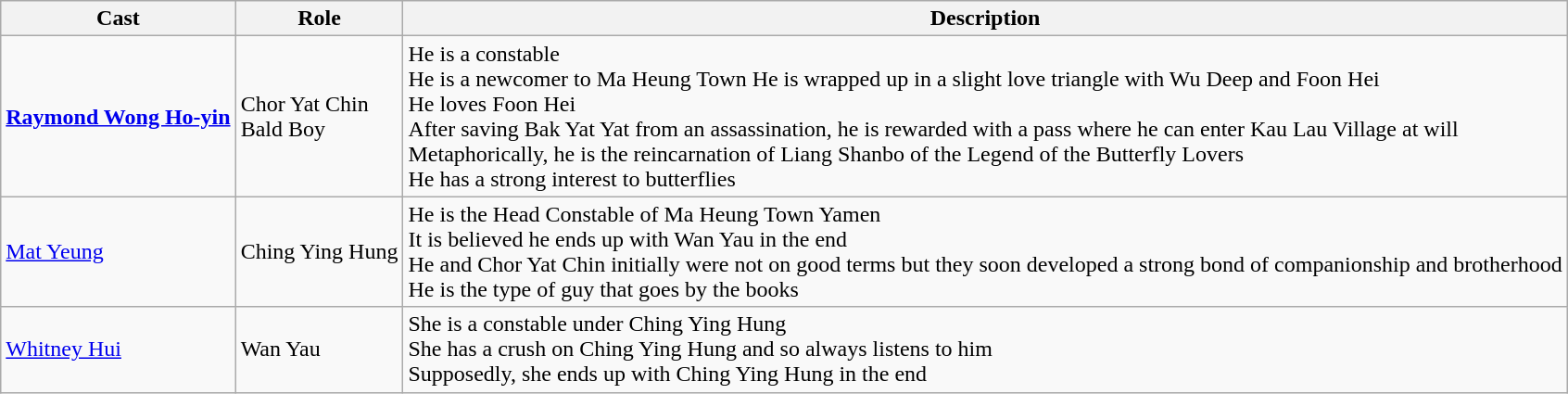<table class="wikitable sortable">
<tr>
<th>Cast</th>
<th>Role</th>
<th>Description</th>
</tr>
<tr>
<td><strong><a href='#'>Raymond Wong Ho-yin</a></strong></td>
<td>Chor Yat Chin<br>Bald Boy</td>
<td>He is a constable<br>He is a newcomer to Ma Heung Town
He is wrapped up in a slight love triangle with Wu Deep and Foon Hei<br>He loves Foon Hei<br>After saving Bak Yat Yat from an assassination, he is rewarded with a pass where he can enter Kau Lau Village at will<br>Metaphorically, he is the reincarnation of Liang Shanbo of the Legend of the Butterfly Lovers<br>He has a strong interest to butterflies</td>
</tr>
<tr>
<td><a href='#'>Mat Yeung</a></td>
<td>Ching Ying Hung</td>
<td>He is the Head Constable of Ma Heung Town Yamen<br>It is believed he ends up with Wan Yau in the end<br>He and Chor Yat Chin initially were not on good terms but they soon developed a strong bond of companionship and brotherhood<br>He is the type of guy that goes by the books</td>
</tr>
<tr>
<td><a href='#'>Whitney Hui</a></td>
<td>Wan Yau</td>
<td>She is a constable under Ching Ying Hung<br>She has a crush on Ching Ying Hung and so always listens to him<br>Supposedly, she ends up with Ching Ying Hung in the end</td>
</tr>
</table>
